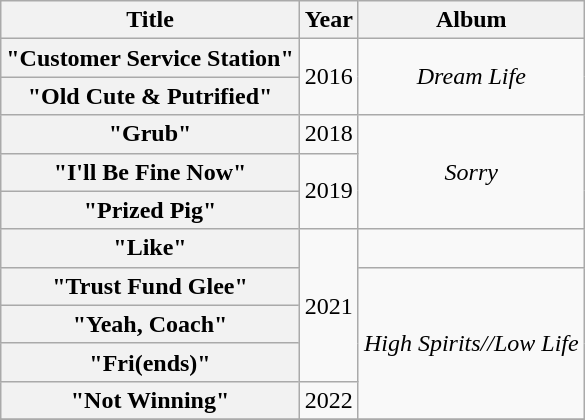<table class="wikitable plainrowheaders" style="text-align:center;">
<tr>
<th>Title</th>
<th>Year</th>
<th>Album</th>
</tr>
<tr>
<th scope="row">"Customer Service Station"</th>
<td rowspan="2">2016</td>
<td rowspan="2"><em>Dream Life</em></td>
</tr>
<tr>
<th scope="row">"Old Cute & Putrified"</th>
</tr>
<tr>
<th scope="row">"Grub"</th>
<td>2018</td>
<td rowspan="3"><em>Sorry</em></td>
</tr>
<tr>
<th scope="row">"I'll Be Fine Now"</th>
<td rowspan="2">2019</td>
</tr>
<tr>
<th scope="row">"Prized Pig"</th>
</tr>
<tr>
<th scope="row">"Like"</th>
<td rowspan="4">2021</td>
<td></td>
</tr>
<tr>
<th scope="row">"Trust Fund Glee"</th>
<td rowspan="4"><em>High Spirits//Low Life</em></td>
</tr>
<tr>
<th scope="row">"Yeah, Coach"</th>
</tr>
<tr>
<th scope="row">"Fri(ends)"</th>
</tr>
<tr>
<th scope="row">"Not Winning"</th>
<td>2022</td>
</tr>
<tr>
</tr>
</table>
